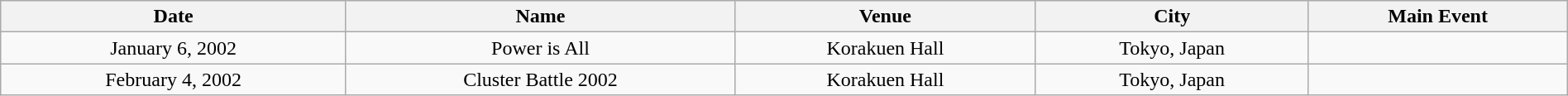<table class="wikitable" width="100%">
<tr>
<th>Date</th>
<th>Name</th>
<th>Venue</th>
<th>City</th>
<th>Main Event</th>
</tr>
<tr align=center>
<td>January 6, 2002</td>
<td>Power is All</td>
<td>Korakuen Hall</td>
<td>Tokyo, Japan</td>
<td></td>
</tr>
<tr align=center>
<td>February 4, 2002</td>
<td>Cluster Battle 2002</td>
<td>Korakuen Hall</td>
<td>Tokyo, Japan</td>
<td></td>
</tr>
</table>
